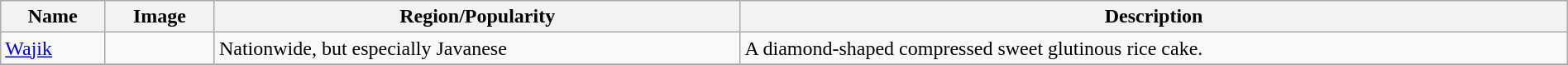<table class="wikitable sortable" width="100%">
<tr>
<th>Name</th>
<th>Image</th>
<th>Region/Popularity</th>
<th>Description</th>
</tr>
<tr>
<td><a href='#'>Wajik</a></td>
<td></td>
<td>Nationwide, but especially Javanese</td>
<td>A diamond-shaped compressed sweet glutinous rice cake.</td>
</tr>
<tr>
</tr>
</table>
